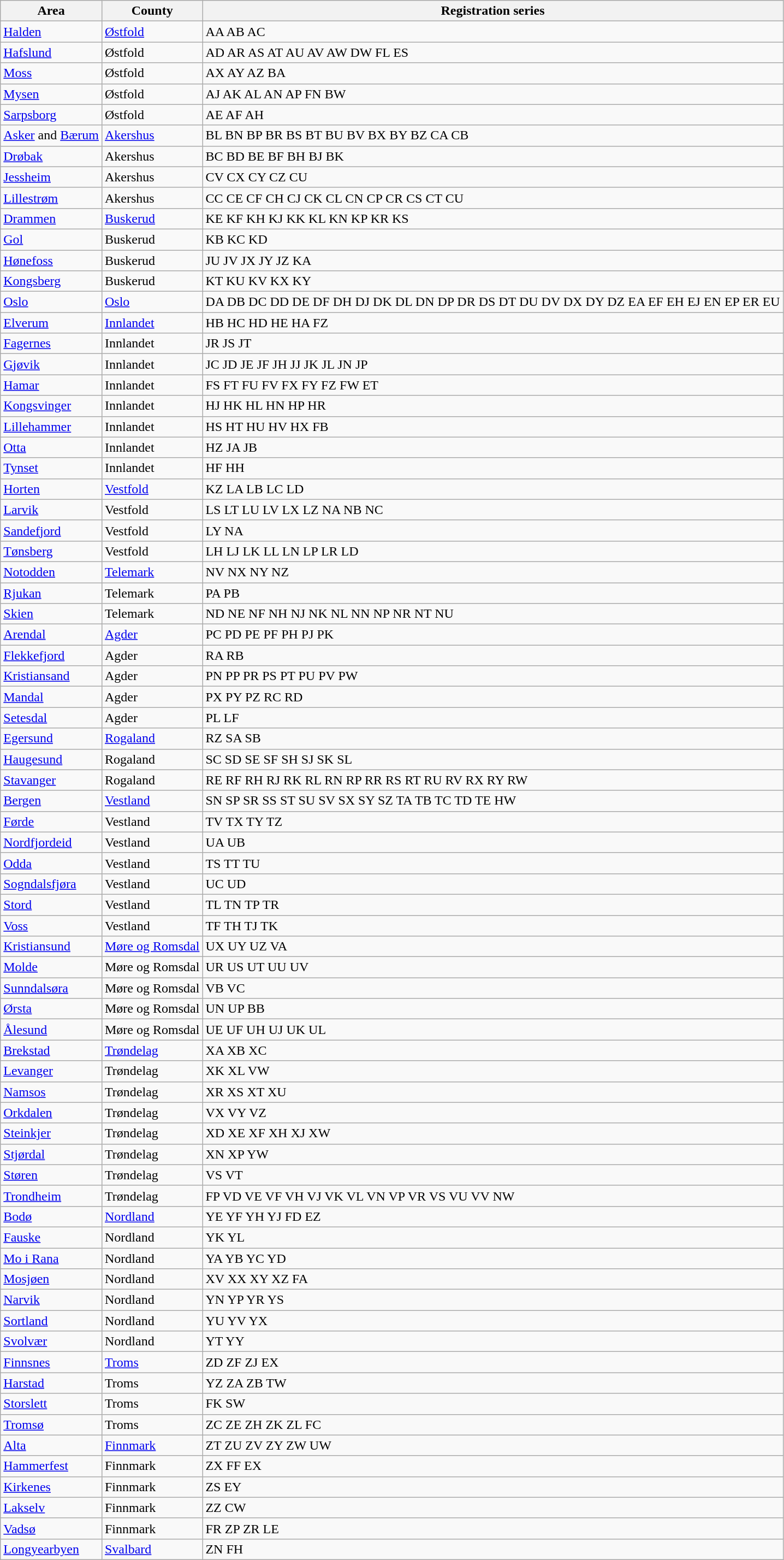<table class="wikitable sortable">
<tr>
<th>Area</th>
<th>County</th>
<th>Registration series</th>
</tr>
<tr>
<td><a href='#'>Halden</a></td>
<td><a href='#'>Østfold</a></td>
<td>AA AB AC</td>
</tr>
<tr>
<td><a href='#'>Hafslund</a></td>
<td>Østfold</td>
<td>AD AR AS AT AU AV AW DW FL ES</td>
</tr>
<tr>
<td><a href='#'>Moss</a></td>
<td>Østfold</td>
<td>AX AY AZ BA</td>
</tr>
<tr>
<td><a href='#'>Mysen</a></td>
<td>Østfold</td>
<td>AJ AK AL AN AP FN BW</td>
</tr>
<tr>
<td><a href='#'>Sarpsborg</a></td>
<td>Østfold</td>
<td>AE AF AH</td>
</tr>
<tr>
<td><a href='#'>Asker</a> and <a href='#'>Bærum</a></td>
<td><a href='#'>Akershus</a></td>
<td>BL BN BP BR BS BT BU BV BX BY BZ CA CB</td>
</tr>
<tr>
<td><a href='#'>Drøbak</a></td>
<td>Akershus</td>
<td>BC BD BE BF BH BJ BK</td>
</tr>
<tr>
<td><a href='#'>Jessheim</a></td>
<td>Akershus</td>
<td>CV CX CY CZ CU</td>
</tr>
<tr>
<td><a href='#'>Lillestrøm</a></td>
<td>Akershus</td>
<td>CC CE CF CH CJ CK CL CN CP CR CS CT CU</td>
</tr>
<tr>
<td><a href='#'>Drammen</a></td>
<td><a href='#'>Buskerud</a></td>
<td>KE KF KH KJ KK KL KN KP KR KS</td>
</tr>
<tr>
<td><a href='#'>Gol</a></td>
<td>Buskerud</td>
<td>KB KC KD</td>
</tr>
<tr>
<td><a href='#'>Hønefoss</a></td>
<td>Buskerud</td>
<td>JU JV JX JY JZ KA</td>
</tr>
<tr>
<td><a href='#'>Kongsberg</a></td>
<td>Buskerud</td>
<td>KT KU KV KX KY</td>
</tr>
<tr>
<td><a href='#'>Oslo</a></td>
<td><a href='#'>Oslo</a></td>
<td>DA DB DC DD DE DF DH DJ DK DL DN DP DR DS DT DU DV DX DY DZ EA EF EH EJ EN EP ER EU</td>
</tr>
<tr>
<td><a href='#'>Elverum</a></td>
<td><a href='#'>Innlandet</a></td>
<td>HB HC HD HE HA FZ</td>
</tr>
<tr>
<td><a href='#'>Fagernes</a></td>
<td>Innlandet</td>
<td>JR JS JT</td>
</tr>
<tr>
<td><a href='#'>Gjøvik</a></td>
<td>Innlandet</td>
<td>JC JD JE JF JH JJ JK JL JN JP</td>
</tr>
<tr>
<td><a href='#'>Hamar</a></td>
<td>Innlandet</td>
<td>FS FT FU FV FX FY FZ FW ET</td>
</tr>
<tr>
<td><a href='#'>Kongsvinger</a></td>
<td>Innlandet</td>
<td>HJ HK HL HN HP HR</td>
</tr>
<tr>
<td><a href='#'>Lillehammer</a></td>
<td>Innlandet</td>
<td>HS HT HU HV HX FB</td>
</tr>
<tr>
<td><a href='#'>Otta</a></td>
<td>Innlandet</td>
<td>HZ JA JB</td>
</tr>
<tr>
<td><a href='#'>Tynset</a></td>
<td>Innlandet</td>
<td>HF HH</td>
</tr>
<tr>
<td><a href='#'>Horten</a></td>
<td><a href='#'>Vestfold</a></td>
<td>KZ LA LB LC LD</td>
</tr>
<tr>
<td><a href='#'>Larvik</a></td>
<td>Vestfold</td>
<td>LS LT LU LV LX LZ NA NB NC</td>
</tr>
<tr>
<td><a href='#'>Sandefjord</a></td>
<td>Vestfold</td>
<td>LY NA</td>
</tr>
<tr>
<td><a href='#'>Tønsberg</a></td>
<td>Vestfold</td>
<td>LH LJ LK LL LN LP LR LD</td>
</tr>
<tr>
<td><a href='#'>Notodden</a></td>
<td><a href='#'>Telemark</a></td>
<td>NV NX NY NZ</td>
</tr>
<tr>
<td><a href='#'>Rjukan</a></td>
<td>Telemark</td>
<td>PA PB</td>
</tr>
<tr>
<td><a href='#'>Skien</a></td>
<td>Telemark</td>
<td>ND NE NF NH NJ NK NL NN NP NR NT NU</td>
</tr>
<tr>
<td><a href='#'>Arendal</a></td>
<td><a href='#'>Agder</a></td>
<td>PC PD PE PF PH PJ PK</td>
</tr>
<tr>
<td><a href='#'>Flekkefjord</a></td>
<td>Agder</td>
<td>RA RB</td>
</tr>
<tr>
<td><a href='#'>Kristiansand</a></td>
<td>Agder</td>
<td>PN PP PR PS PT PU PV PW</td>
</tr>
<tr>
<td><a href='#'>Mandal</a></td>
<td>Agder</td>
<td>PX PY PZ RC RD</td>
</tr>
<tr>
<td><a href='#'>Setesdal</a></td>
<td>Agder</td>
<td>PL LF</td>
</tr>
<tr>
<td><a href='#'>Egersund</a></td>
<td><a href='#'>Rogaland</a></td>
<td>RZ SA SB</td>
</tr>
<tr>
<td><a href='#'>Haugesund</a></td>
<td>Rogaland</td>
<td>SC SD SE SF SH SJ SK SL</td>
</tr>
<tr>
<td><a href='#'>Stavanger</a></td>
<td>Rogaland</td>
<td>RE RF RH RJ RK RL RN RP RR RS RT RU RV RX RY RW</td>
</tr>
<tr>
<td><a href='#'>Bergen</a></td>
<td><a href='#'>Vestland</a></td>
<td>SN SP SR SS ST SU SV SX SY SZ TA TB TC TD TE HW</td>
</tr>
<tr>
<td><a href='#'>Førde</a></td>
<td>Vestland</td>
<td>TV TX TY TZ</td>
</tr>
<tr>
<td><a href='#'>Nordfjordeid</a></td>
<td>Vestland</td>
<td>UA UB</td>
</tr>
<tr>
<td><a href='#'>Odda</a></td>
<td>Vestland</td>
<td>TS TT TU</td>
</tr>
<tr>
<td><a href='#'>Sogndalsfjøra</a></td>
<td>Vestland</td>
<td>UC UD</td>
</tr>
<tr>
<td><a href='#'>Stord</a></td>
<td>Vestland</td>
<td>TL TN TP TR</td>
</tr>
<tr>
<td><a href='#'>Voss</a></td>
<td>Vestland</td>
<td>TF TH TJ TK</td>
</tr>
<tr>
<td><a href='#'>Kristiansund</a></td>
<td><a href='#'>Møre og Romsdal</a></td>
<td>UX UY UZ VA</td>
</tr>
<tr>
<td><a href='#'>Molde</a></td>
<td>Møre og Romsdal</td>
<td>UR US UT UU UV</td>
</tr>
<tr>
<td><a href='#'>Sunndalsøra</a></td>
<td>Møre og Romsdal</td>
<td>VB VC</td>
</tr>
<tr>
<td><a href='#'>Ørsta</a></td>
<td>Møre og Romsdal</td>
<td>UN UP BB</td>
</tr>
<tr>
<td><a href='#'>Ålesund</a></td>
<td>Møre og Romsdal</td>
<td>UE UF UH UJ UK UL</td>
</tr>
<tr>
<td><a href='#'>Brekstad</a></td>
<td><a href='#'>Trøndelag</a></td>
<td>XA XB XC</td>
</tr>
<tr>
<td><a href='#'>Levanger</a></td>
<td>Trøndelag</td>
<td>XK XL VW</td>
</tr>
<tr>
<td><a href='#'>Namsos</a></td>
<td>Trøndelag</td>
<td>XR XS XT XU</td>
</tr>
<tr>
<td><a href='#'>Orkdalen</a></td>
<td>Trøndelag</td>
<td>VX VY VZ</td>
</tr>
<tr>
<td><a href='#'>Steinkjer</a></td>
<td>Trøndelag</td>
<td>XD XE XF XH XJ XW</td>
</tr>
<tr>
<td><a href='#'>Stjørdal</a></td>
<td>Trøndelag</td>
<td>XN XP YW</td>
</tr>
<tr>
<td><a href='#'>Støren</a></td>
<td>Trøndelag</td>
<td>VS VT</td>
</tr>
<tr>
<td><a href='#'>Trondheim</a></td>
<td>Trøndelag</td>
<td>FP VD VE VF VH VJ VK VL VN VP VR VS VU VV NW</td>
</tr>
<tr>
<td><a href='#'>Bodø</a></td>
<td><a href='#'>Nordland</a></td>
<td>YE YF YH YJ FD EZ</td>
</tr>
<tr>
<td><a href='#'>Fauske</a></td>
<td>Nordland</td>
<td>YK YL</td>
</tr>
<tr>
<td><a href='#'>Mo i Rana</a></td>
<td>Nordland</td>
<td>YA YB YC YD</td>
</tr>
<tr>
<td><a href='#'>Mosjøen</a></td>
<td>Nordland</td>
<td>XV XX XY XZ FA</td>
</tr>
<tr>
<td><a href='#'>Narvik</a></td>
<td>Nordland</td>
<td>YN YP YR YS</td>
</tr>
<tr>
<td><a href='#'>Sortland</a></td>
<td>Nordland</td>
<td>YU YV YX</td>
</tr>
<tr>
<td><a href='#'>Svolvær</a></td>
<td>Nordland</td>
<td>YT YY</td>
</tr>
<tr>
<td><a href='#'>Finnsnes</a></td>
<td><a href='#'>Troms</a></td>
<td>ZD ZF ZJ EX</td>
</tr>
<tr>
<td><a href='#'>Harstad</a></td>
<td>Troms</td>
<td>YZ ZA ZB TW</td>
</tr>
<tr>
<td><a href='#'>Storslett</a></td>
<td>Troms</td>
<td>FK SW</td>
</tr>
<tr>
<td><a href='#'>Tromsø</a></td>
<td>Troms</td>
<td>ZC ZE ZH ZK ZL FC</td>
</tr>
<tr>
<td><a href='#'>Alta</a></td>
<td><a href='#'>Finnmark</a></td>
<td>ZT ZU ZV ZY ZW UW</td>
</tr>
<tr>
<td><a href='#'>Hammerfest</a></td>
<td>Finnmark</td>
<td>ZX FF EX</td>
</tr>
<tr>
<td><a href='#'>Kirkenes</a></td>
<td>Finnmark</td>
<td>ZS EY</td>
</tr>
<tr>
<td><a href='#'>Lakselv</a></td>
<td>Finnmark</td>
<td>ZZ CW</td>
</tr>
<tr>
<td><a href='#'>Vadsø</a></td>
<td>Finnmark</td>
<td>FR ZP ZR LE</td>
</tr>
<tr>
<td><a href='#'>Longyearbyen</a></td>
<td><a href='#'>Svalbard</a></td>
<td>ZN FH</td>
</tr>
</table>
